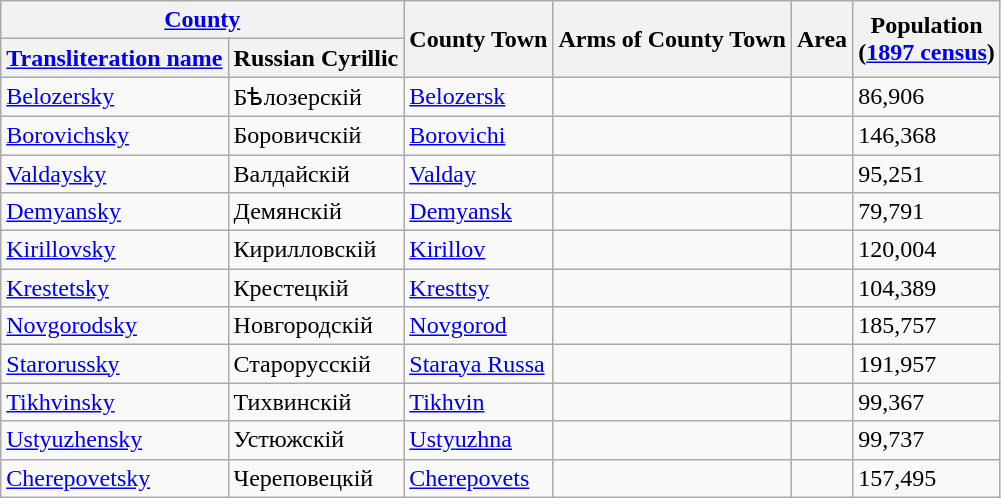<table class="wikitable">
<tr>
<th colspan=2><a href='#'>County</a></th>
<th rowspan=2>County Town</th>
<th rowspan=2>Arms of County Town</th>
<th rowspan=2>Area</th>
<th rowspan=2>Population<br>(<a href='#'>1897 census</a>)</th>
</tr>
<tr>
<th><a href='#'>Transliteration name</a></th>
<th>Russian Cyrillic</th>
</tr>
<tr>
<td><a href='#'>Belozersky</a></td>
<td>Бѣлозерскій</td>
<td><a href='#'>Belozersk</a></td>
<td></td>
<td></td>
<td>86,906</td>
</tr>
<tr>
<td><a href='#'>Borovichsky</a></td>
<td>Боровичскій</td>
<td><a href='#'>Borovichi</a></td>
<td></td>
<td></td>
<td>146,368</td>
</tr>
<tr>
<td><a href='#'>Valdaysky</a></td>
<td>Валдайскій</td>
<td><a href='#'>Valday</a></td>
<td></td>
<td></td>
<td>95,251</td>
</tr>
<tr>
<td><a href='#'>Demyansky</a></td>
<td>Демянскій</td>
<td><a href='#'>Demyansk</a></td>
<td></td>
<td></td>
<td>79,791</td>
</tr>
<tr>
<td><a href='#'>Kirillovsky</a></td>
<td>Кирилловскій</td>
<td><a href='#'>Kirillov</a></td>
<td></td>
<td></td>
<td>120,004</td>
</tr>
<tr>
<td><a href='#'>Krestetsky</a></td>
<td>Крестецкій</td>
<td><a href='#'>Kresttsy</a></td>
<td></td>
<td></td>
<td>104,389</td>
</tr>
<tr>
<td><a href='#'>Novgorodsky</a></td>
<td>Новгородскій</td>
<td><a href='#'>Novgorod</a></td>
<td></td>
<td></td>
<td>185,757</td>
</tr>
<tr>
<td><a href='#'>Starorussky</a></td>
<td>Старорусскій</td>
<td><a href='#'>Staraya Russa</a></td>
<td></td>
<td></td>
<td>191,957</td>
</tr>
<tr>
<td><a href='#'>Tikhvinsky</a></td>
<td>Тихвинскій</td>
<td><a href='#'>Tikhvin</a></td>
<td></td>
<td></td>
<td>99,367</td>
</tr>
<tr>
<td><a href='#'>Ustyuzhensky</a></td>
<td>Устюжскій</td>
<td><a href='#'>Ustyuzhna</a></td>
<td></td>
<td></td>
<td>99,737</td>
</tr>
<tr>
<td><a href='#'>Cherepovetsky</a></td>
<td>Череповецкій</td>
<td><a href='#'>Cherepovets</a></td>
<td></td>
<td></td>
<td>157,495</td>
</tr>
</table>
